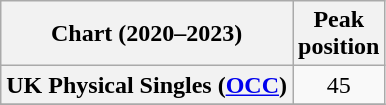<table class="wikitable sortable plainrowheaders" style="text-align:center">
<tr>
<th scope="col">Chart (2020–2023)</th>
<th scope="col">Peak<br>position</th>
</tr>
<tr>
<th scope="row">UK Physical Singles (<a href='#'>OCC</a>)</th>
<td>45</td>
</tr>
<tr>
</tr>
</table>
